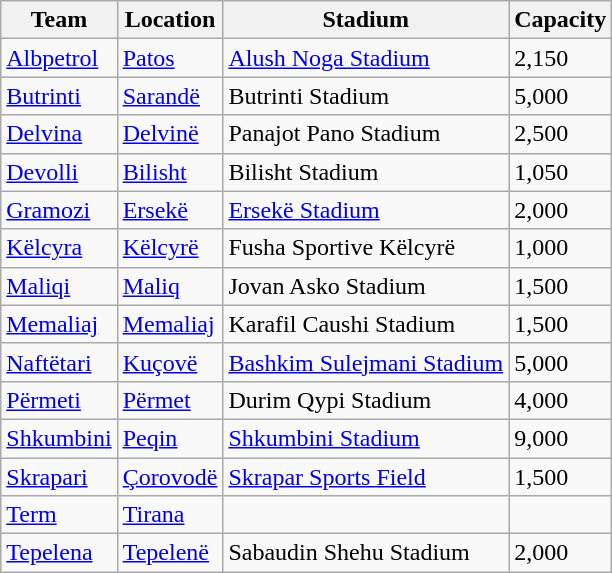<table class="wikitable sortable">
<tr>
<th>Team</th>
<th>Location</th>
<th>Stadium</th>
<th>Capacity</th>
</tr>
<tr>
<td><a href='#'>Albpetrol</a></td>
<td><a href='#'>Patos</a></td>
<td><a href='#'>Alush Noga Stadium</a></td>
<td>2,150</td>
</tr>
<tr>
<td><a href='#'>Butrinti</a></td>
<td><a href='#'>Sarandë</a></td>
<td>Butrinti Stadium</td>
<td>5,000</td>
</tr>
<tr>
<td><a href='#'>Delvina</a></td>
<td><a href='#'>Delvinë</a></td>
<td>Panajot Pano Stadium</td>
<td>2,500</td>
</tr>
<tr>
<td><a href='#'>Devolli</a></td>
<td><a href='#'>Bilisht</a></td>
<td>Bilisht Stadium</td>
<td>1,050</td>
</tr>
<tr>
<td><a href='#'>Gramozi</a></td>
<td><a href='#'>Ersekë</a></td>
<td><a href='#'>Ersekë Stadium</a></td>
<td>2,000</td>
</tr>
<tr>
<td><a href='#'>Këlcyra</a></td>
<td><a href='#'>Këlcyrë</a></td>
<td>Fusha Sportive Këlcyrë</td>
<td>1,000</td>
</tr>
<tr>
<td><a href='#'>Maliqi</a></td>
<td><a href='#'>Maliq</a></td>
<td>Jovan Asko Stadium</td>
<td>1,500</td>
</tr>
<tr>
<td><a href='#'>Memaliaj</a></td>
<td><a href='#'>Memaliaj</a></td>
<td>Karafil Caushi Stadium</td>
<td>1,500</td>
</tr>
<tr>
<td><a href='#'>Naftëtari</a></td>
<td><a href='#'>Kuçovë</a></td>
<td><a href='#'>Bashkim Sulejmani Stadium</a></td>
<td>5,000</td>
</tr>
<tr>
<td><a href='#'>Përmeti</a></td>
<td><a href='#'>Përmet</a></td>
<td>Durim Qypi Stadium</td>
<td>4,000</td>
</tr>
<tr>
<td><a href='#'>Shkumbini</a></td>
<td><a href='#'>Peqin</a></td>
<td><a href='#'>Shkumbini Stadium</a></td>
<td>9,000</td>
</tr>
<tr>
<td><a href='#'>Skrapari</a></td>
<td><a href='#'>Çorovodë</a></td>
<td><a href='#'>Skrapar Sports Field</a></td>
<td>1,500</td>
</tr>
<tr>
<td><a href='#'>Term</a></td>
<td><a href='#'>Tirana</a></td>
<td></td>
<td></td>
</tr>
<tr>
<td><a href='#'>Tepelena</a></td>
<td><a href='#'>Tepelenë</a></td>
<td>Sabaudin Shehu Stadium</td>
<td>2,000</td>
</tr>
</table>
